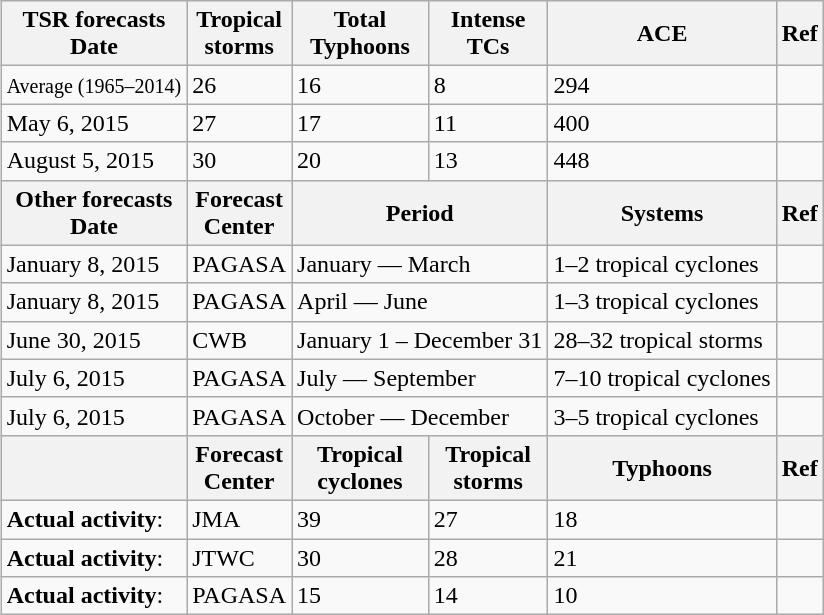<table class="wikitable" style="float:right">
<tr>
<th>TSR forecasts<br>Date</th>
<th>Tropical<br>storms</th>
<th>Total<br>Typhoons</th>
<th>Intense<br>TCs</th>
<th>ACE</th>
<th>Ref</th>
</tr>
<tr>
<td><small>Average (1965–2014)</small></td>
<td>26</td>
<td>16</td>
<td>8</td>
<td>294</td>
<td></td>
</tr>
<tr>
<td>May 6, 2015</td>
<td>27</td>
<td>17</td>
<td>11</td>
<td>400</td>
<td></td>
</tr>
<tr>
<td>August 5, 2015</td>
<td>30</td>
<td>20</td>
<td>13</td>
<td>448</td>
<td></td>
</tr>
<tr>
<th>Other forecasts<br>Date</th>
<th>Forecast<br>Center</th>
<th colspan=2>Period</th>
<th>Systems</th>
<th>Ref</th>
</tr>
<tr>
<td>January 8, 2015</td>
<td>PAGASA</td>
<td colspan=2>January — March</td>
<td>1–2 tropical cyclones</td>
<td></td>
</tr>
<tr>
<td>January 8, 2015</td>
<td>PAGASA</td>
<td colspan=2>April — June</td>
<td>1–3 tropical cyclones</td>
<td></td>
</tr>
<tr>
<td>June 30, 2015</td>
<td>CWB</td>
<td colspan=2>January 1 – December 31</td>
<td>28–32 tropical storms</td>
<td></td>
</tr>
<tr>
<td>July 6, 2015</td>
<td>PAGASA</td>
<td colspan=2>July — September</td>
<td>7–10 tropical cyclones</td>
<td></td>
</tr>
<tr>
<td>July 6, 2015</td>
<td>PAGASA</td>
<td colspan=2>October — December</td>
<td>3–5 tropical cyclones</td>
<td></td>
</tr>
<tr>
<th></th>
<th>Forecast<br>Center</th>
<th>Tropical<br>cyclones</th>
<th>Tropical<br>storms</th>
<th>Typhoons</th>
<th>Ref</th>
</tr>
<tr>
<td><strong>Actual activity</strong>:</td>
<td>JMA</td>
<td>39</td>
<td>27</td>
<td>18</td>
<td></td>
</tr>
<tr>
<td><strong>Actual activity</strong>:</td>
<td>JTWC</td>
<td>30</td>
<td>28</td>
<td>21</td>
<td></td>
</tr>
<tr>
<td><strong>Actual activity</strong>:</td>
<td>PAGASA</td>
<td>15</td>
<td>14</td>
<td>10</td>
<td></td>
</tr>
</table>
